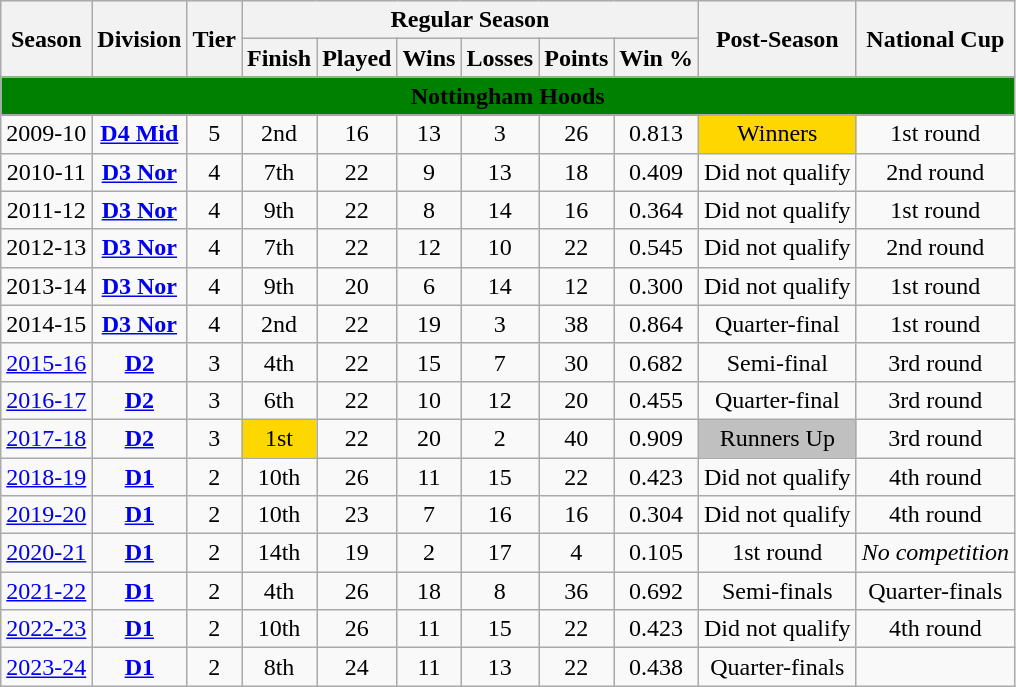<table class="wikitable" style="font-size:100%;">
<tr bgcolor="#efefef">
<th rowspan="2">Season</th>
<th rowspan="2">Division</th>
<th rowspan="2">Tier</th>
<th colspan="6">Regular Season</th>
<th rowspan="2">Post-Season</th>
<th rowspan="2">National Cup</th>
</tr>
<tr>
<th>Finish</th>
<th>Played</th>
<th>Wins</th>
<th>Losses</th>
<th>Points</th>
<th>Win %</th>
</tr>
<tr>
<td colspan="14" align=center bgcolor="green"><span><strong>Nottingham Hoods</strong></span></td>
</tr>
<tr>
<td style="text-align:center;">2009-10</td>
<td style="text-align:center;"><strong><a href='#'>D4 Mid</a></strong></td>
<td style="text-align:center;">5</td>
<td style="text-align:center;">2nd</td>
<td style="text-align:center;">16</td>
<td style="text-align:center;">13</td>
<td style="text-align:center;">3</td>
<td style="text-align:center;">26</td>
<td style="text-align:center;">0.813</td>
<td style="text-align:center;"bgcolor=gold>Winners</td>
<td style="text-align:center;">1st round</td>
</tr>
<tr>
<td style="text-align:center;">2010-11</td>
<td style="text-align:center;"><strong><a href='#'>D3 Nor</a></strong></td>
<td style="text-align:center;">4</td>
<td style="text-align:center;">7th</td>
<td style="text-align:center;">22</td>
<td style="text-align:center;">9</td>
<td style="text-align:center;">13</td>
<td style="text-align:center;">18</td>
<td style="text-align:center;">0.409</td>
<td style="text-align:center;">Did not qualify</td>
<td style="text-align:center;">2nd round</td>
</tr>
<tr>
<td style="text-align:center;">2011-12</td>
<td style="text-align:center;"><strong><a href='#'>D3 Nor</a></strong></td>
<td style="text-align:center;">4</td>
<td style="text-align:center;">9th</td>
<td style="text-align:center;">22</td>
<td style="text-align:center;">8</td>
<td style="text-align:center;">14</td>
<td style="text-align:center;">16</td>
<td style="text-align:center;">0.364</td>
<td style="text-align:center;">Did not qualify</td>
<td style="text-align:center;">1st round</td>
</tr>
<tr>
<td style="text-align:center;">2012-13</td>
<td style="text-align:center;"><strong><a href='#'>D3 Nor</a></strong></td>
<td style="text-align:center;">4</td>
<td style="text-align:center;">7th</td>
<td style="text-align:center;">22</td>
<td style="text-align:center;">12</td>
<td style="text-align:center;">10</td>
<td style="text-align:center;">22</td>
<td style="text-align:center;">0.545</td>
<td style="text-align:center;">Did not qualify</td>
<td style="text-align:center;">2nd round</td>
</tr>
<tr>
<td style="text-align:center;">2013-14</td>
<td style="text-align:center;"><strong><a href='#'>D3 Nor</a></strong></td>
<td style="text-align:center;">4</td>
<td style="text-align:center;">9th</td>
<td style="text-align:center;">20</td>
<td style="text-align:center;">6</td>
<td style="text-align:center;">14</td>
<td style="text-align:center;">12</td>
<td style="text-align:center;">0.300</td>
<td style="text-align:center;">Did not qualify</td>
<td style="text-align:center;">1st round</td>
</tr>
<tr>
<td style="text-align:center;">2014-15</td>
<td style="text-align:center;"><strong><a href='#'>D3 Nor</a></strong></td>
<td style="text-align:center;">4</td>
<td style="text-align:center;">2nd</td>
<td style="text-align:center;">22</td>
<td style="text-align:center;">19</td>
<td style="text-align:center;">3</td>
<td style="text-align:center;">38</td>
<td style="text-align:center;">0.864</td>
<td style="text-align:center;">Quarter-final</td>
<td style="text-align:center;">1st round</td>
</tr>
<tr>
<td style="text-align:center;"><a href='#'>2015-16</a></td>
<td style="text-align:center;"><strong><a href='#'>D2</a></strong></td>
<td style="text-align:center;">3</td>
<td style="text-align:center;">4th</td>
<td style="text-align:center;">22</td>
<td style="text-align:center;">15</td>
<td style="text-align:center;">7</td>
<td style="text-align:center;">30</td>
<td style="text-align:center;">0.682</td>
<td style="text-align:center;">Semi-final</td>
<td style="text-align:center;">3rd round</td>
</tr>
<tr>
<td style="text-align:center;"><a href='#'>2016-17</a></td>
<td style="text-align:center;"><strong><a href='#'>D2</a></strong></td>
<td style="text-align:center;">3</td>
<td style="text-align:center;">6th</td>
<td style="text-align:center;">22</td>
<td style="text-align:center;">10</td>
<td style="text-align:center;">12</td>
<td style="text-align:center;">20</td>
<td style="text-align:center;">0.455</td>
<td style="text-align:center;">Quarter-final</td>
<td style="text-align:center;">3rd round</td>
</tr>
<tr>
<td style="text-align:center;"><a href='#'>2017-18</a></td>
<td style="text-align:center;"><strong><a href='#'>D2</a></strong></td>
<td style="text-align:center;">3</td>
<td style="text-align:center;"bgcolor=gold>1st</td>
<td style="text-align:center;">22</td>
<td style="text-align:center;">20</td>
<td style="text-align:center;">2</td>
<td style="text-align:center;">40</td>
<td style="text-align:center;">0.909</td>
<td style="text-align:center;"bgcolor=silver>Runners Up</td>
<td style="text-align:center;">3rd round</td>
</tr>
<tr>
<td style="text-align:center;"><a href='#'>2018-19</a></td>
<td style="text-align:center;"><strong><a href='#'>D1</a></strong></td>
<td style="text-align:center;">2</td>
<td style="text-align:center;">10th</td>
<td style="text-align:center;">26</td>
<td style="text-align:center;">11</td>
<td style="text-align:center;">15</td>
<td style="text-align:center;">22</td>
<td style="text-align:center;">0.423</td>
<td style="text-align:center;">Did not qualify</td>
<td style="text-align:center;">4th round</td>
</tr>
<tr>
<td style="text-align:center;"><a href='#'>2019-20</a></td>
<td style="text-align:center;"><strong><a href='#'>D1</a></strong></td>
<td style="text-align:center;">2</td>
<td style="text-align:center;">10th</td>
<td style="text-align:center;">23</td>
<td style="text-align:center;">7</td>
<td style="text-align:center;">16</td>
<td style="text-align:center;">16</td>
<td style="text-align:center;">0.304</td>
<td style="text-align:center;">Did not qualify</td>
<td style="text-align:center;">4th round</td>
</tr>
<tr>
<td style="text-align:center;"><a href='#'>2020-21</a></td>
<td style="text-align:center;"><strong><a href='#'>D1</a></strong></td>
<td style="text-align:center;">2</td>
<td style="text-align:center;">14th</td>
<td style="text-align:center;">19</td>
<td style="text-align:center;">2</td>
<td style="text-align:center;">17</td>
<td style="text-align:center;">4</td>
<td style="text-align:center;">0.105</td>
<td style="text-align:center;">1st round</td>
<td style="text-align:center;"><em>No competition</em></td>
</tr>
<tr>
<td style="text-align:center;"><a href='#'>2021-22</a></td>
<td style="text-align:center;"><strong><a href='#'>D1</a></strong></td>
<td style="text-align:center;">2</td>
<td style="text-align:center;">4th</td>
<td style="text-align:center;">26</td>
<td style="text-align:center;">18</td>
<td style="text-align:center;">8</td>
<td style="text-align:center;">36</td>
<td style="text-align:center;">0.692</td>
<td style="text-align:center;">Semi-finals</td>
<td style="text-align:center;">Quarter-finals</td>
</tr>
<tr>
<td style="text-align:center;"><a href='#'>2022-23</a></td>
<td style="text-align:center;"><strong><a href='#'>D1</a></strong></td>
<td style="text-align:center;">2</td>
<td style="text-align:center;">10th</td>
<td style="text-align:center;">26</td>
<td style="text-align:center;">11</td>
<td style="text-align:center;">15</td>
<td style="text-align:center;">22</td>
<td style="text-align:center;">0.423</td>
<td style="text-align:center;">Did not qualify</td>
<td style="text-align:center;">4th round</td>
</tr>
<tr>
<td style="text-align:center;"><a href='#'>2023-24</a></td>
<td style="text-align:center;"><strong><a href='#'>D1</a></strong></td>
<td style="text-align:center;">2</td>
<td style="text-align:center;">8th</td>
<td style="text-align:center;">24</td>
<td style="text-align:center;">11</td>
<td style="text-align:center;">13</td>
<td style="text-align:center;">22</td>
<td style="text-align:center;">0.438</td>
<td style="text-align:center;">Quarter-finals</td>
<td style="text-align:center;"></td>
</tr>
</table>
